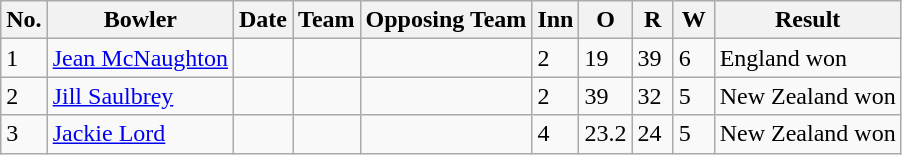<table class="wikitable sortable">
<tr align=center>
<th>No.</th>
<th>Bowler</th>
<th>Date</th>
<th>Team</th>
<th>Opposing Team</th>
<th scope="col" style="width:20px;">Inn</th>
<th scope="col" style="width:20px;">O</th>
<th scope="col" style="width:20px;">R</th>
<th scope="col" style="width:20px;">W</th>
<th>Result</th>
</tr>
<tr>
<td>1</td>
<td><a href='#'>Jean McNaughton</a></td>
<td></td>
<td></td>
<td></td>
<td>2</td>
<td>19</td>
<td>39</td>
<td>6</td>
<td>England won</td>
</tr>
<tr>
<td>2</td>
<td><a href='#'>Jill Saulbrey</a></td>
<td></td>
<td></td>
<td></td>
<td>2</td>
<td>39</td>
<td>32</td>
<td>5</td>
<td>New Zealand won</td>
</tr>
<tr>
<td>3</td>
<td><a href='#'>Jackie Lord</a></td>
<td></td>
<td></td>
<td></td>
<td>4</td>
<td>23.2</td>
<td>24</td>
<td>5</td>
<td>New Zealand won</td>
</tr>
</table>
